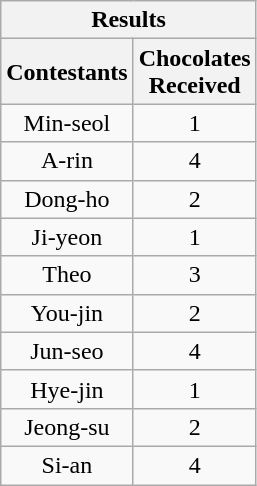<table class="wikitable sortable mw-collapsible mw-collapsed" style="text-align:center">
<tr>
<th colspan="2">Results</th>
</tr>
<tr>
<th>Contestants</th>
<th>Chocolates<br>Received</th>
</tr>
<tr>
<td>Min-seol</td>
<td>1</td>
</tr>
<tr>
<td>A-rin</td>
<td>4</td>
</tr>
<tr>
<td>Dong-ho</td>
<td>2</td>
</tr>
<tr>
<td>Ji-yeon</td>
<td>1</td>
</tr>
<tr>
<td>Theo</td>
<td>3</td>
</tr>
<tr>
<td>You-jin</td>
<td>2</td>
</tr>
<tr>
<td>Jun-seo</td>
<td>4</td>
</tr>
<tr>
<td>Hye-jin</td>
<td>1</td>
</tr>
<tr>
<td>Jeong-su</td>
<td>2</td>
</tr>
<tr>
<td>Si-an</td>
<td>4</td>
</tr>
</table>
